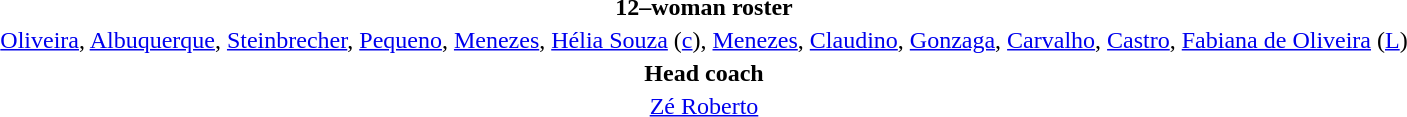<table style="text-align:center; margin-top:2em; margin-left:auto; margin-right:auto">
<tr>
<td><strong>12–woman roster</strong></td>
</tr>
<tr>
<td><a href='#'>Oliveira</a>, <a href='#'>Albuquerque</a>, <a href='#'>Steinbrecher</a>, <a href='#'>Pequeno</a>, <a href='#'>Menezes</a>, <a href='#'>Hélia Souza</a> (<a href='#'>c</a>), <a href='#'>Menezes</a>, <a href='#'>Claudino</a>, <a href='#'>Gonzaga</a>, <a href='#'>Carvalho</a>, <a href='#'>Castro</a>, <a href='#'>Fabiana de Oliveira</a> (<a href='#'>L</a>)</td>
</tr>
<tr>
<td><strong>Head coach</strong></td>
</tr>
<tr>
<td><a href='#'>Zé Roberto</a></td>
</tr>
</table>
